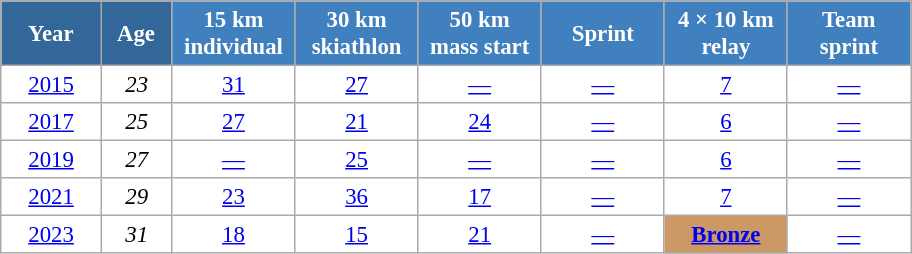<table class="wikitable" style="font-size:95%; text-align:center; border:grey solid 1px; border-collapse:collapse; background:#ffffff;">
<tr>
<th style="background-color:#369; color:white; width:60px;"> Year </th>
<th style="background-color:#369; color:white; width:40px;"> Age </th>
<th style="background-color:#4180be; color:white; width:75px;"> 15 km <br> individual </th>
<th style="background-color:#4180be; color:white; width:75px;"> 30 km <br> skiathlon </th>
<th style="background-color:#4180be; color:white; width:75px;"> 50 km <br> mass start </th>
<th style="background-color:#4180be; color:white; width:75px;"> Sprint </th>
<th style="background-color:#4180be; color:white; width:75px;"> 4 × 10 km <br> relay </th>
<th style="background-color:#4180be; color:white; width:75px;"> Team <br> sprint </th>
</tr>
<tr>
<td><a href='#'>2015</a></td>
<td><em>23</em></td>
<td><a href='#'>31</a></td>
<td><a href='#'>27</a></td>
<td><a href='#'>—</a></td>
<td><a href='#'>—</a></td>
<td><a href='#'>7</a></td>
<td><a href='#'>—</a></td>
</tr>
<tr>
<td><a href='#'>2017</a></td>
<td><em>25</em></td>
<td><a href='#'>27</a></td>
<td><a href='#'>21</a></td>
<td><a href='#'>24</a></td>
<td><a href='#'>—</a></td>
<td><a href='#'>6</a></td>
<td><a href='#'>—</a></td>
</tr>
<tr>
<td><a href='#'>2019</a></td>
<td><em>27</em></td>
<td><a href='#'>—</a></td>
<td><a href='#'>25</a></td>
<td><a href='#'>—</a></td>
<td><a href='#'>—</a></td>
<td><a href='#'>6</a></td>
<td><a href='#'>—</a></td>
</tr>
<tr>
<td><a href='#'>2021</a></td>
<td><em>29</em></td>
<td><a href='#'>23</a></td>
<td><a href='#'>36</a></td>
<td><a href='#'>17</a></td>
<td><a href='#'>—</a></td>
<td><a href='#'>7</a></td>
<td><a href='#'>—</a></td>
</tr>
<tr>
<td><a href='#'>2023</a></td>
<td><em>31</em></td>
<td><a href='#'>18</a></td>
<td><a href='#'>15</a></td>
<td><a href='#'>21</a></td>
<td><a href='#'>—</a></td>
<td bgcolor="cc9966"><a href='#'><strong>Bronze</strong></a></td>
<td><a href='#'>—</a></td>
</tr>
</table>
